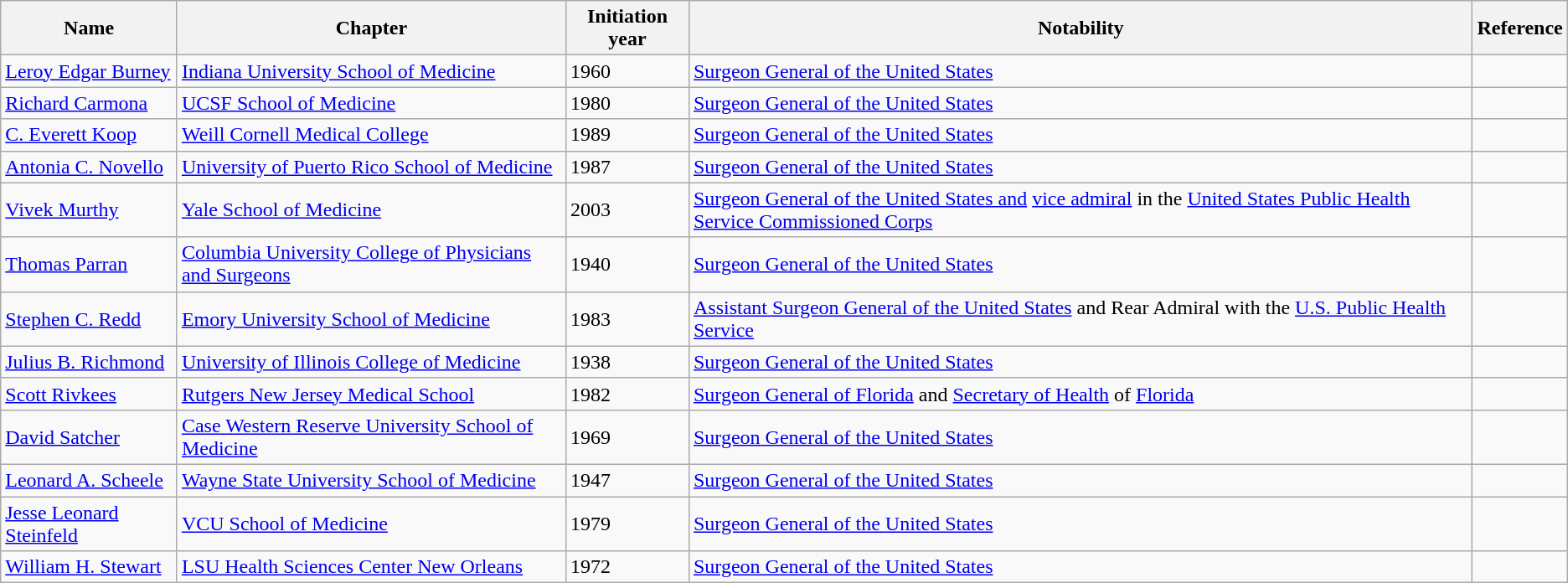<table class="wikitable sortable">
<tr>
<th>Name</th>
<th>Chapter</th>
<th>Initiation year</th>
<th>Notability</th>
<th>Reference</th>
</tr>
<tr>
<td><a href='#'>Leroy Edgar Burney</a></td>
<td><a href='#'>Indiana University School of Medicine</a></td>
<td>1960</td>
<td><a href='#'>Surgeon General of the United States</a></td>
<td></td>
</tr>
<tr>
<td><a href='#'>Richard Carmona</a></td>
<td><a href='#'>UCSF School of Medicine</a></td>
<td>1980</td>
<td><a href='#'>Surgeon General of the United States</a></td>
<td></td>
</tr>
<tr>
<td><a href='#'>C. Everett Koop</a></td>
<td><a href='#'>Weill Cornell Medical College</a></td>
<td>1989</td>
<td><a href='#'>Surgeon General of the United States</a></td>
<td></td>
</tr>
<tr>
<td><a href='#'>Antonia C. Novello</a></td>
<td><a href='#'>University of Puerto Rico School of Medicine</a></td>
<td>1987</td>
<td><a href='#'>Surgeon General of the United States</a></td>
<td></td>
</tr>
<tr>
<td><a href='#'>Vivek Murthy</a></td>
<td><a href='#'>Yale School of Medicine</a></td>
<td>2003</td>
<td><a href='#'>Surgeon General of the United States and</a> <a href='#'>vice admiral</a> in the <a href='#'>United States Public Health Service Commissioned Corps</a></td>
<td></td>
</tr>
<tr>
<td><a href='#'>Thomas Parran</a></td>
<td><a href='#'>Columbia University College of Physicians and Surgeons</a></td>
<td>1940</td>
<td><a href='#'>Surgeon General of the United States</a></td>
<td></td>
</tr>
<tr>
<td><a href='#'>Stephen C. Redd</a></td>
<td><a href='#'>Emory University School of Medicine</a></td>
<td>1983</td>
<td><a href='#'>Assistant Surgeon General of the United States</a> and Rear Admiral with the <a href='#'>U.S. Public Health Service</a></td>
<td></td>
</tr>
<tr>
<td><a href='#'>Julius B. Richmond</a></td>
<td><a href='#'>University of Illinois College of Medicine</a></td>
<td>1938</td>
<td><a href='#'>Surgeon General of the United States</a></td>
<td></td>
</tr>
<tr>
<td><a href='#'>Scott Rivkees</a></td>
<td><a href='#'>Rutgers New Jersey Medical School</a></td>
<td>1982</td>
<td><a href='#'>Surgeon General of Florida</a> and <a href='#'>Secretary of Health</a> of <a href='#'>Florida</a></td>
<td></td>
</tr>
<tr>
<td><a href='#'>David Satcher</a></td>
<td><a href='#'>Case Western Reserve University School of Medicine</a></td>
<td>1969</td>
<td><a href='#'>Surgeon General of the United States</a></td>
<td></td>
</tr>
<tr>
<td><a href='#'>Leonard A. Scheele</a></td>
<td><a href='#'>Wayne State University School of Medicine</a></td>
<td>1947</td>
<td><a href='#'>Surgeon General of the United States</a></td>
<td></td>
</tr>
<tr>
<td><a href='#'>Jesse Leonard Steinfeld</a></td>
<td><a href='#'>VCU School of Medicine</a></td>
<td>1979</td>
<td><a href='#'>Surgeon General of the United States</a></td>
<td></td>
</tr>
<tr>
<td><a href='#'>William H. Stewart</a></td>
<td><a href='#'>LSU Health Sciences Center New Orleans</a></td>
<td>1972</td>
<td><a href='#'>Surgeon General of the United States</a></td>
<td></td>
</tr>
</table>
